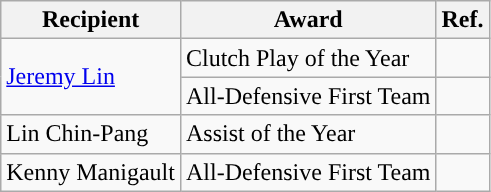<table class="wikitable">
<tr>
<th>Recipient</th>
<th>Award</th>
<th>Ref.</th>
</tr>
<tr>
<td rowspan=2><a href='#'>Jeremy Lin</a></td>
<td>Clutch Play of the Year</td>
<td></td>
</tr>
<tr>
<td>All-Defensive First Team</td>
<td></td>
</tr>
<tr>
<td>Lin Chin-Pang</td>
<td>Assist of the Year</td>
<td></td>
</tr>
<tr>
<td>Kenny Manigault</td>
<td>All-Defensive First Team</td>
<td></td>
</tr>
</table>
